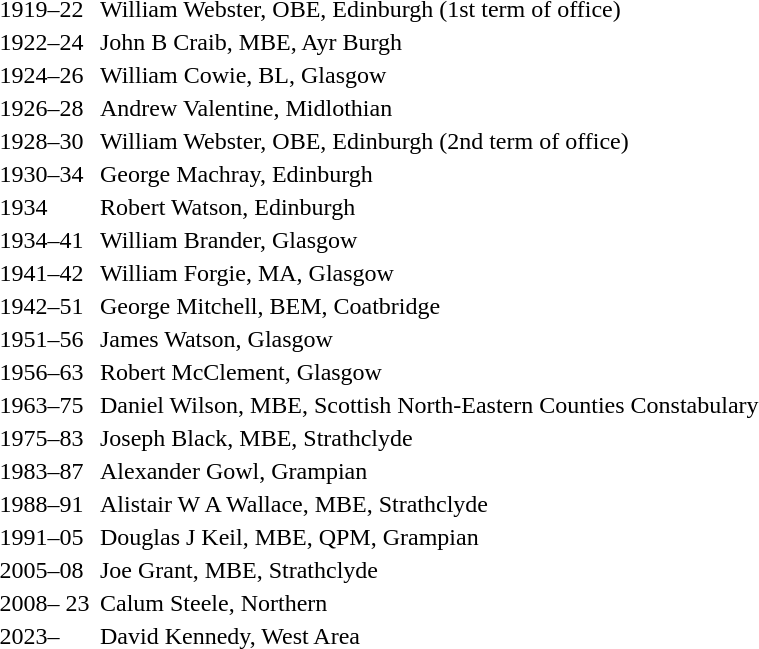<table>
<tr>
<td style="padding-right:0.5em;">1919–22</td>
<td>William Webster, OBE, Edinburgh (1st term of office)</td>
</tr>
<tr>
<td>1922–24</td>
<td>John B Craib, MBE, Ayr Burgh</td>
</tr>
<tr>
<td>1924–26</td>
<td>William Cowie, BL, Glasgow</td>
</tr>
<tr>
<td>1926–28</td>
<td>Andrew Valentine, Midlothian</td>
</tr>
<tr>
<td>1928–30</td>
<td>William Webster, OBE, Edinburgh (2nd term of office)</td>
</tr>
<tr>
<td>1930–34</td>
<td>George Machray, Edinburgh</td>
</tr>
<tr>
<td>1934</td>
<td>Robert Watson, Edinburgh</td>
</tr>
<tr>
<td>1934–41</td>
<td>William Brander, Glasgow</td>
</tr>
<tr>
<td>1941–42</td>
<td>William Forgie, MA, Glasgow</td>
</tr>
<tr>
<td>1942–51</td>
<td>George Mitchell, BEM, Coatbridge</td>
</tr>
<tr>
<td>1951–56</td>
<td>James Watson, Glasgow</td>
</tr>
<tr>
<td>1956–63</td>
<td>Robert McClement, Glasgow</td>
</tr>
<tr>
<td>1963–75</td>
<td>Daniel Wilson, MBE, Scottish North-Eastern Counties Constabulary</td>
</tr>
<tr>
<td>1975–83</td>
<td>Joseph Black, MBE, Strathclyde</td>
</tr>
<tr>
<td>1983–87</td>
<td>Alexander Gowl, Grampian</td>
</tr>
<tr>
<td>1988–91</td>
<td>Alistair W A Wallace, MBE, Strathclyde</td>
</tr>
<tr>
<td>1991–05</td>
<td>Douglas J Keil, MBE, QPM, Grampian</td>
</tr>
<tr>
<td>2005–08</td>
<td>Joe Grant, MBE, Strathclyde</td>
</tr>
<tr>
<td>2008– 23</td>
<td>Calum Steele, Northern</td>
</tr>
<tr>
<td>2023–</td>
<td>David Kennedy, West Area</td>
</tr>
</table>
